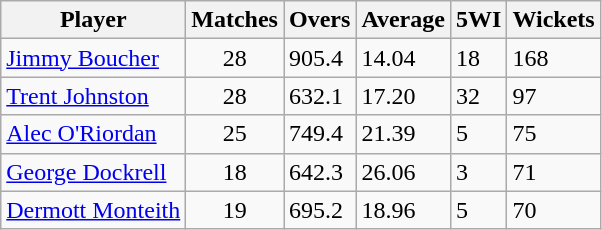<table class="wikitable sortable">
<tr>
<th>Player</th>
<th>Matches</th>
<th>Overs</th>
<th>Average</th>
<th>5WI</th>
<th>Wickets</th>
</tr>
<tr>
<td><a href='#'>Jimmy Boucher</a></td>
<td style="text-align:center;">28</td>
<td>905.4</td>
<td>14.04</td>
<td>18</td>
<td>168</td>
</tr>
<tr>
<td><a href='#'>Trent Johnston</a></td>
<td style="text-align:center;">28</td>
<td>632.1</td>
<td>17.20</td>
<td>32</td>
<td>97</td>
</tr>
<tr>
<td><a href='#'>Alec O'Riordan</a></td>
<td style="text-align:center;">25</td>
<td>749.4</td>
<td>21.39</td>
<td>5</td>
<td>75</td>
</tr>
<tr>
<td><a href='#'>George Dockrell</a></td>
<td style="text-align:center;">18</td>
<td>642.3</td>
<td>26.06</td>
<td>3</td>
<td>71</td>
</tr>
<tr>
<td><a href='#'>Dermott Monteith</a></td>
<td style="text-align:center;">19</td>
<td>695.2</td>
<td>18.96</td>
<td>5</td>
<td>70</td>
</tr>
</table>
